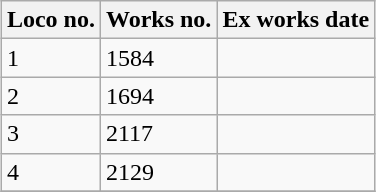<table class="wikitable" style="margin:0.5em auto; font-size:100%;">
<tr>
<th>Loco no.</th>
<th>Works no.</th>
<th>Ex works date</th>
</tr>
<tr>
<td>1</td>
<td>1584</td>
<td></td>
</tr>
<tr>
<td>2</td>
<td>1694</td>
<td></td>
</tr>
<tr>
<td>3</td>
<td>2117</td>
<td></td>
</tr>
<tr>
<td>4</td>
<td>2129</td>
<td></td>
</tr>
<tr>
</tr>
</table>
